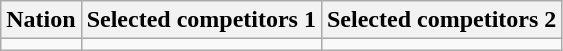<table class="wikitable">
<tr>
<th>Nation</th>
<th>Selected competitors 1</th>
<th>Selected competitors 2</th>
</tr>
<tr>
<td></td>
<td></td>
<td></td>
</tr>
</table>
